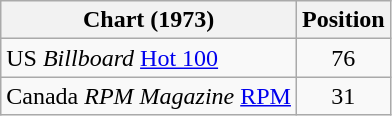<table class="wikitable" border="1">
<tr>
<th>Chart (1973)</th>
<th>Position</th>
</tr>
<tr>
<td>US <em>Billboard</em> <a href='#'>Hot 100</a></td>
<td align="center">76</td>
</tr>
<tr>
<td>Canada <em>RPM Magazine</em> <a href='#'>RPM</a></td>
<td align="center">31</td>
</tr>
</table>
